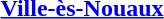<table border="0">
<tr>
<td></td>
<td><strong><a href='#'>Ville-ès-Nouaux</a></strong></td>
</tr>
</table>
